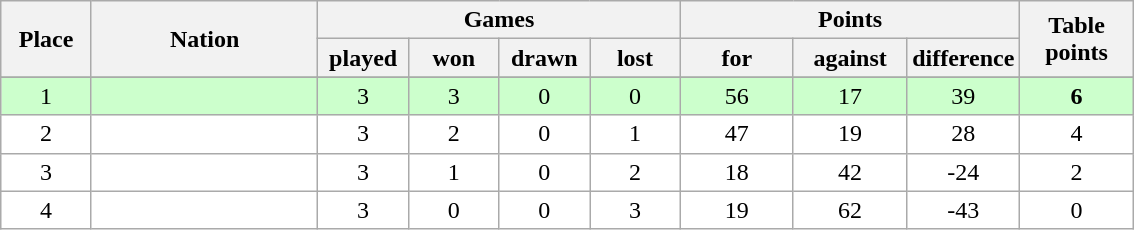<table class="wikitable">
<tr>
<th rowspan=2 width="8%">Place</th>
<th rowspan=2 width="20%">Nation</th>
<th colspan=4 width="32%">Games</th>
<th colspan=3 width="30%">Points</th>
<th rowspan=2 width="10%">Table<br>points</th>
</tr>
<tr>
<th width="8%">played</th>
<th width="8%">won</th>
<th width="8%">drawn</th>
<th width="8%">lost</th>
<th width="10%">for</th>
<th width="10%">against</th>
<th width="10%">difference</th>
</tr>
<tr>
</tr>
<tr bgcolor=#ccffcc align=center>
<td>1</td>
<td align=left></td>
<td>3</td>
<td>3</td>
<td>0</td>
<td>0</td>
<td>56</td>
<td>17</td>
<td>39</td>
<td><strong>6</strong></td>
</tr>
<tr bgcolor=#ffffff align=center>
<td>2</td>
<td align=left></td>
<td>3</td>
<td>2</td>
<td>0</td>
<td>1</td>
<td>47</td>
<td>19</td>
<td>28</td>
<td>4</td>
</tr>
<tr bgcolor=#ffffff align=center>
<td>3</td>
<td align=left></td>
<td>3</td>
<td>1</td>
<td>0</td>
<td>2</td>
<td>18</td>
<td>42</td>
<td>-24</td>
<td>2</td>
</tr>
<tr bgcolor=#ffffff align=center>
<td>4</td>
<td align=left></td>
<td>3</td>
<td>0</td>
<td>0</td>
<td>3</td>
<td>19</td>
<td>62</td>
<td>-43</td>
<td>0</td>
</tr>
</table>
